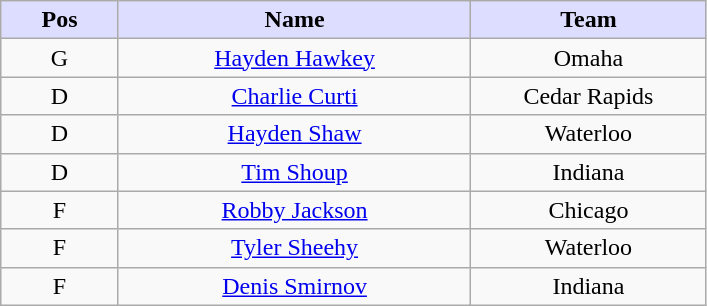<table class="wikitable" style="text-align:center">
<tr>
<th style="background:#ddf; width:10%;">Pos</th>
<th style="background:#ddf; width:30%;">Name</th>
<th style="background:#ddf; width:20%;">Team</th>
</tr>
<tr>
<td>G</td>
<td><a href='#'>Hayden Hawkey</a></td>
<td>Omaha</td>
</tr>
<tr>
<td>D</td>
<td><a href='#'>Charlie Curti</a></td>
<td>Cedar Rapids</td>
</tr>
<tr>
<td>D</td>
<td><a href='#'>Hayden Shaw</a></td>
<td>Waterloo</td>
</tr>
<tr>
<td>D</td>
<td><a href='#'>Tim Shoup</a></td>
<td>Indiana</td>
</tr>
<tr>
<td>F</td>
<td><a href='#'>Robby Jackson</a></td>
<td>Chicago</td>
</tr>
<tr>
<td>F</td>
<td><a href='#'>Tyler Sheehy</a></td>
<td>Waterloo</td>
</tr>
<tr>
<td>F</td>
<td><a href='#'>Denis Smirnov</a></td>
<td>Indiana</td>
</tr>
</table>
